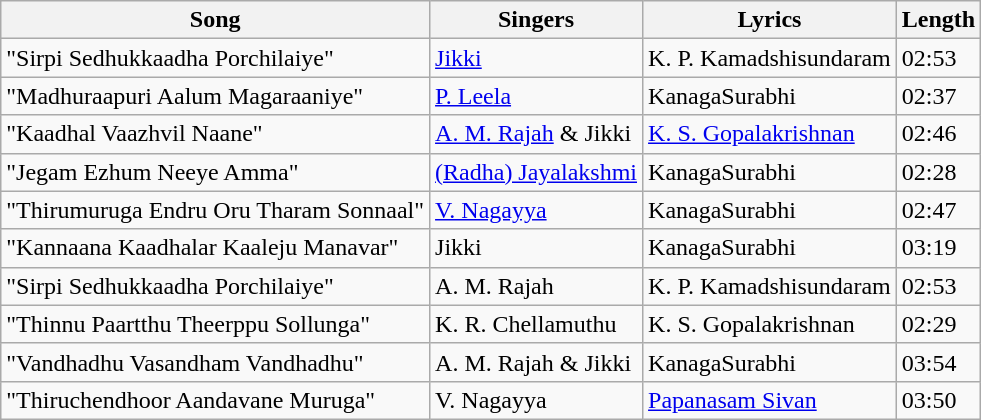<table class="wikitable">
<tr>
<th>Song</th>
<th>Singers</th>
<th>Lyrics</th>
<th>Length</th>
</tr>
<tr>
<td>"Sirpi Sedhukkaadha Porchilaiye"</td>
<td><a href='#'>Jikki</a></td>
<td>K. P. Kamadshisundaram</td>
<td>02:53</td>
</tr>
<tr>
<td>"Madhuraapuri Aalum Magaraaniye"</td>
<td><a href='#'>P. Leela</a></td>
<td>KanagaSurabhi</td>
<td>02:37</td>
</tr>
<tr>
<td>"Kaadhal Vaazhvil Naane"</td>
<td><a href='#'>A. M. Rajah</a> & Jikki</td>
<td><a href='#'>K. S. Gopalakrishnan</a></td>
<td>02:46</td>
</tr>
<tr>
<td>"Jegam Ezhum Neeye Amma"</td>
<td><a href='#'>(Radha) Jayalakshmi</a></td>
<td>KanagaSurabhi</td>
<td>02:28</td>
</tr>
<tr>
<td>"Thirumuruga Endru Oru Tharam Sonnaal"</td>
<td><a href='#'>V. Nagayya</a></td>
<td>KanagaSurabhi</td>
<td>02:47</td>
</tr>
<tr>
<td>"Kannaana Kaadhalar Kaaleju Manavar"</td>
<td>Jikki</td>
<td>KanagaSurabhi</td>
<td>03:19</td>
</tr>
<tr>
<td>"Sirpi Sedhukkaadha Porchilaiye"</td>
<td>A. M. Rajah</td>
<td>K. P. Kamadshisundaram</td>
<td>02:53</td>
</tr>
<tr>
<td>"Thinnu Paartthu Theerppu Sollunga"</td>
<td>K. R. Chellamuthu</td>
<td>K. S. Gopalakrishnan</td>
<td>02:29</td>
</tr>
<tr>
<td>"Vandhadhu Vasandham Vandhadhu"</td>
<td>A. M. Rajah & Jikki</td>
<td>KanagaSurabhi</td>
<td>03:54</td>
</tr>
<tr>
<td>"Thiruchendhoor Aandavane Muruga"</td>
<td>V. Nagayya</td>
<td><a href='#'>Papanasam Sivan</a></td>
<td>03:50</td>
</tr>
</table>
